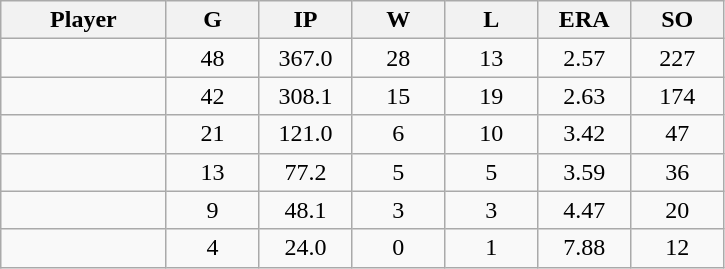<table class="wikitable sortable">
<tr>
<th bgcolor="#DDDDFF" width="16%">Player</th>
<th bgcolor="#DDDDFF" width="9%">G</th>
<th bgcolor="#DDDDFF" width="9%">IP</th>
<th bgcolor="#DDDDFF" width="9%">W</th>
<th bgcolor="#DDDDFF" width="9%">L</th>
<th bgcolor="#DDDDFF" width="9%">ERA</th>
<th bgcolor="#DDDDFF" width="9%">SO</th>
</tr>
<tr align="center">
<td></td>
<td>48</td>
<td>367.0</td>
<td>28</td>
<td>13</td>
<td>2.57</td>
<td>227</td>
</tr>
<tr align="center">
<td></td>
<td>42</td>
<td>308.1</td>
<td>15</td>
<td>19</td>
<td>2.63</td>
<td>174</td>
</tr>
<tr align="center">
<td></td>
<td>21</td>
<td>121.0</td>
<td>6</td>
<td>10</td>
<td>3.42</td>
<td>47</td>
</tr>
<tr align="center">
<td></td>
<td>13</td>
<td>77.2</td>
<td>5</td>
<td>5</td>
<td>3.59</td>
<td>36</td>
</tr>
<tr align="center">
<td></td>
<td>9</td>
<td>48.1</td>
<td>3</td>
<td>3</td>
<td>4.47</td>
<td>20</td>
</tr>
<tr align="center">
<td></td>
<td>4</td>
<td>24.0</td>
<td>0</td>
<td>1</td>
<td>7.88</td>
<td>12</td>
</tr>
</table>
